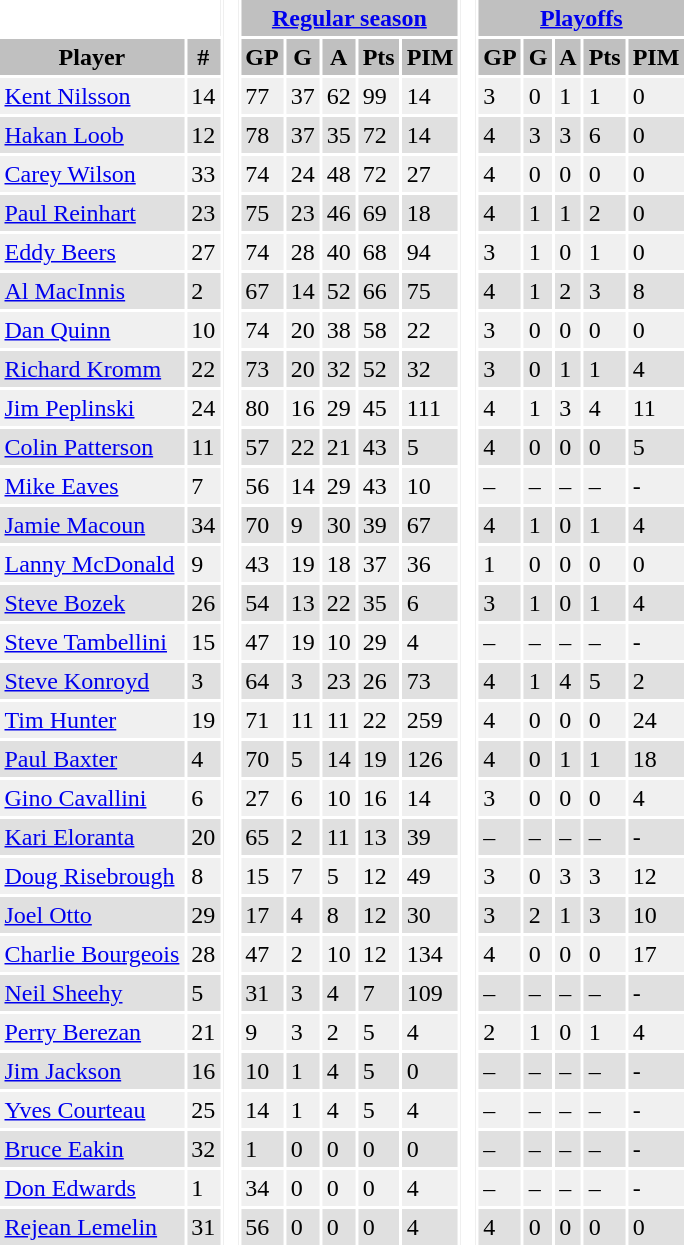<table BORDER="0" CELLPADDING="3" CELLSPACING="2" ID="Table1">
<tr ALIGN="center" bgcolor="#c0c0c0">
<th ALIGN="center" colspan="2" bgcolor="#ffffff"> </th>
<th ALIGN="center" rowspan="99" bgcolor="#ffffff"> </th>
<th ALIGN="center" colspan="5"><a href='#'>Regular season</a></th>
<th ALIGN="center" rowspan="99" bgcolor="#ffffff"> </th>
<th ALIGN="center" colspan="5"><a href='#'>Playoffs</a></th>
</tr>
<tr ALIGN="center" bgcolor="#c0c0c0">
<th ALIGN="center">Player</th>
<th ALIGN="center">#</th>
<th ALIGN="center">GP</th>
<th ALIGN="center">G</th>
<th ALIGN="center">A</th>
<th ALIGN="center">Pts</th>
<th ALIGN="center">PIM</th>
<th ALIGN="center">GP</th>
<th ALIGN="center">G</th>
<th ALIGN="center">A</th>
<th ALIGN="center">Pts</th>
<th ALIGN="center">PIM</th>
</tr>
<tr bgcolor="#f0f0f0">
<td><a href='#'>Kent Nilsson</a></td>
<td>14</td>
<td>77</td>
<td>37</td>
<td>62</td>
<td>99</td>
<td>14</td>
<td>3</td>
<td>0</td>
<td>1</td>
<td>1</td>
<td>0</td>
</tr>
<tr bgcolor="#e0e0e0">
<td><a href='#'>Hakan Loob</a></td>
<td>12</td>
<td>78</td>
<td>37</td>
<td>35</td>
<td>72</td>
<td>14</td>
<td>4</td>
<td>3</td>
<td>3</td>
<td>6</td>
<td>0</td>
</tr>
<tr bgcolor="#f0f0f0">
<td><a href='#'>Carey Wilson</a></td>
<td>33</td>
<td>74</td>
<td>24</td>
<td>48</td>
<td>72</td>
<td>27</td>
<td>4</td>
<td>0</td>
<td>0</td>
<td>0</td>
<td>0</td>
</tr>
<tr bgcolor="#e0e0e0">
<td><a href='#'>Paul Reinhart</a></td>
<td>23</td>
<td>75</td>
<td>23</td>
<td>46</td>
<td>69</td>
<td>18</td>
<td>4</td>
<td>1</td>
<td>1</td>
<td>2</td>
<td>0</td>
</tr>
<tr bgcolor="#f0f0f0">
<td><a href='#'>Eddy Beers</a></td>
<td>27</td>
<td>74</td>
<td>28</td>
<td>40</td>
<td>68</td>
<td>94</td>
<td>3</td>
<td>1</td>
<td>0</td>
<td>1</td>
<td>0</td>
</tr>
<tr bgcolor="#e0e0e0">
<td><a href='#'>Al MacInnis</a></td>
<td>2</td>
<td>67</td>
<td>14</td>
<td>52</td>
<td>66</td>
<td>75</td>
<td>4</td>
<td>1</td>
<td>2</td>
<td>3</td>
<td>8</td>
</tr>
<tr bgcolor="#f0f0f0">
<td><a href='#'>Dan Quinn</a></td>
<td>10</td>
<td>74</td>
<td>20</td>
<td>38</td>
<td>58</td>
<td>22</td>
<td>3</td>
<td>0</td>
<td>0</td>
<td>0</td>
<td>0</td>
</tr>
<tr bgcolor="#e0e0e0">
<td><a href='#'>Richard Kromm</a></td>
<td>22</td>
<td>73</td>
<td>20</td>
<td>32</td>
<td>52</td>
<td>32</td>
<td>3</td>
<td>0</td>
<td>1</td>
<td>1</td>
<td>4</td>
</tr>
<tr bgcolor="#f0f0f0">
<td><a href='#'>Jim Peplinski</a></td>
<td>24</td>
<td>80</td>
<td>16</td>
<td>29</td>
<td>45</td>
<td>111</td>
<td>4</td>
<td>1</td>
<td>3</td>
<td>4</td>
<td>11</td>
</tr>
<tr bgcolor="#e0e0e0">
<td><a href='#'>Colin Patterson</a></td>
<td>11</td>
<td>57</td>
<td>22</td>
<td>21</td>
<td>43</td>
<td>5</td>
<td>4</td>
<td>0</td>
<td>0</td>
<td>0</td>
<td>5</td>
</tr>
<tr bgcolor="#f0f0f0">
<td><a href='#'>Mike Eaves</a></td>
<td>7</td>
<td>56</td>
<td>14</td>
<td>29</td>
<td>43</td>
<td>10</td>
<td>–</td>
<td>–</td>
<td>–</td>
<td>–</td>
<td>-</td>
</tr>
<tr bgcolor="#e0e0e0">
<td><a href='#'>Jamie Macoun</a></td>
<td>34</td>
<td>70</td>
<td>9</td>
<td>30</td>
<td>39</td>
<td>67</td>
<td>4</td>
<td>1</td>
<td>0</td>
<td>1</td>
<td>4</td>
</tr>
<tr bgcolor="#f0f0f0">
<td><a href='#'>Lanny McDonald</a></td>
<td>9</td>
<td>43</td>
<td>19</td>
<td>18</td>
<td>37</td>
<td>36</td>
<td>1</td>
<td>0</td>
<td>0</td>
<td>0</td>
<td>0</td>
</tr>
<tr bgcolor="#e0e0e0">
<td><a href='#'>Steve Bozek</a></td>
<td>26</td>
<td>54</td>
<td>13</td>
<td>22</td>
<td>35</td>
<td>6</td>
<td>3</td>
<td>1</td>
<td>0</td>
<td>1</td>
<td>4</td>
</tr>
<tr bgcolor="#f0f0f0">
<td><a href='#'>Steve Tambellini</a></td>
<td>15</td>
<td>47</td>
<td>19</td>
<td>10</td>
<td>29</td>
<td>4</td>
<td>–</td>
<td>–</td>
<td>–</td>
<td>–</td>
<td>-</td>
</tr>
<tr bgcolor="#e0e0e0">
<td><a href='#'>Steve Konroyd</a></td>
<td>3</td>
<td>64</td>
<td>3</td>
<td>23</td>
<td>26</td>
<td>73</td>
<td>4</td>
<td>1</td>
<td>4</td>
<td>5</td>
<td>2</td>
</tr>
<tr bgcolor="#f0f0f0">
<td><a href='#'>Tim Hunter</a></td>
<td>19</td>
<td>71</td>
<td>11</td>
<td>11</td>
<td>22</td>
<td>259</td>
<td>4</td>
<td>0</td>
<td>0</td>
<td>0</td>
<td>24</td>
</tr>
<tr bgcolor="#e0e0e0">
<td><a href='#'>Paul Baxter</a></td>
<td>4</td>
<td>70</td>
<td>5</td>
<td>14</td>
<td>19</td>
<td>126</td>
<td>4</td>
<td>0</td>
<td>1</td>
<td>1</td>
<td>18</td>
</tr>
<tr bgcolor="#f0f0f0">
<td><a href='#'>Gino Cavallini</a></td>
<td>6</td>
<td>27</td>
<td>6</td>
<td>10</td>
<td>16</td>
<td>14</td>
<td>3</td>
<td>0</td>
<td>0</td>
<td>0</td>
<td>4</td>
</tr>
<tr bgcolor="#e0e0e0">
<td><a href='#'>Kari Eloranta</a></td>
<td>20</td>
<td>65</td>
<td>2</td>
<td>11</td>
<td>13</td>
<td>39</td>
<td>–</td>
<td>–</td>
<td>–</td>
<td>–</td>
<td>-</td>
</tr>
<tr bgcolor="#f0f0f0">
<td><a href='#'>Doug Risebrough</a></td>
<td>8</td>
<td>15</td>
<td>7</td>
<td>5</td>
<td>12</td>
<td>49</td>
<td>3</td>
<td>0</td>
<td>3</td>
<td>3</td>
<td>12</td>
</tr>
<tr bgcolor="#e0e0e0">
<td><a href='#'>Joel Otto</a></td>
<td>29</td>
<td>17</td>
<td>4</td>
<td>8</td>
<td>12</td>
<td>30</td>
<td>3</td>
<td>2</td>
<td>1</td>
<td>3</td>
<td>10</td>
</tr>
<tr bgcolor="#f0f0f0">
<td><a href='#'>Charlie Bourgeois</a></td>
<td>28</td>
<td>47</td>
<td>2</td>
<td>10</td>
<td>12</td>
<td>134</td>
<td>4</td>
<td>0</td>
<td>0</td>
<td>0</td>
<td>17</td>
</tr>
<tr bgcolor="#e0e0e0">
<td><a href='#'>Neil Sheehy</a></td>
<td>5</td>
<td>31</td>
<td>3</td>
<td>4</td>
<td>7</td>
<td>109</td>
<td>–</td>
<td>–</td>
<td>–</td>
<td>–</td>
<td>-</td>
</tr>
<tr bgcolor="#f0f0f0">
<td><a href='#'>Perry Berezan</a></td>
<td>21</td>
<td>9</td>
<td>3</td>
<td>2</td>
<td>5</td>
<td>4</td>
<td>2</td>
<td>1</td>
<td>0</td>
<td>1</td>
<td>4</td>
</tr>
<tr bgcolor="#e0e0e0">
<td><a href='#'>Jim Jackson</a></td>
<td>16</td>
<td>10</td>
<td>1</td>
<td>4</td>
<td>5</td>
<td>0</td>
<td>–</td>
<td>–</td>
<td>–</td>
<td>–</td>
<td>-</td>
</tr>
<tr bgcolor="#f0f0f0">
<td><a href='#'>Yves Courteau</a></td>
<td>25</td>
<td>14</td>
<td>1</td>
<td>4</td>
<td>5</td>
<td>4</td>
<td>–</td>
<td>–</td>
<td>–</td>
<td>–</td>
<td>-</td>
</tr>
<tr bgcolor="#e0e0e0">
<td><a href='#'>Bruce Eakin</a></td>
<td>32</td>
<td>1</td>
<td>0</td>
<td>0</td>
<td>0</td>
<td>0</td>
<td>–</td>
<td>–</td>
<td>–</td>
<td>–</td>
<td>-</td>
</tr>
<tr bgcolor="#f0f0f0">
<td><a href='#'>Don Edwards</a></td>
<td>1</td>
<td>34</td>
<td>0</td>
<td>0</td>
<td>0</td>
<td>4</td>
<td>–</td>
<td>–</td>
<td>–</td>
<td>–</td>
<td>-</td>
</tr>
<tr bgcolor="#e0e0e0">
<td><a href='#'>Rejean Lemelin</a></td>
<td>31</td>
<td>56</td>
<td>0</td>
<td>0</td>
<td>0</td>
<td>4</td>
<td>4</td>
<td>0</td>
<td>0</td>
<td>0</td>
<td>0</td>
</tr>
</table>
